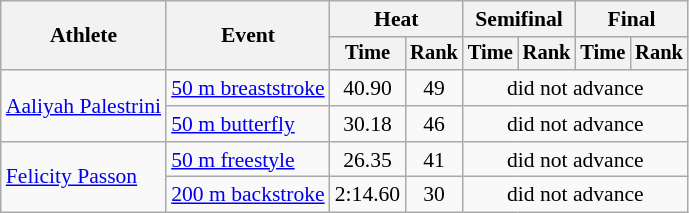<table class=wikitable style="font-size:90%">
<tr>
<th rowspan="2">Athlete</th>
<th rowspan="2">Event</th>
<th colspan="2">Heat</th>
<th colspan="2">Semifinal</th>
<th colspan="2">Final</th>
</tr>
<tr style="font-size:95%">
<th>Time</th>
<th>Rank</th>
<th>Time</th>
<th>Rank</th>
<th>Time</th>
<th>Rank</th>
</tr>
<tr align=center>
<td align=left rowspan=2><a href='#'>Aaliyah Palestrini</a></td>
<td align=left><a href='#'>50 m breaststroke</a></td>
<td>40.90</td>
<td>49</td>
<td colspan=4>did not advance</td>
</tr>
<tr align=center>
<td align=left><a href='#'>50 m butterfly</a></td>
<td>30.18</td>
<td>46</td>
<td colspan=4>did not advance</td>
</tr>
<tr align=center>
<td align=left rowspan=2><a href='#'>Felicity Passon</a></td>
<td align=left><a href='#'>50 m freestyle</a></td>
<td>26.35</td>
<td>41</td>
<td colspan=4>did not advance</td>
</tr>
<tr align=center>
<td align=left><a href='#'>200 m backstroke</a></td>
<td>2:14.60</td>
<td>30</td>
<td colspan=4>did not advance</td>
</tr>
</table>
